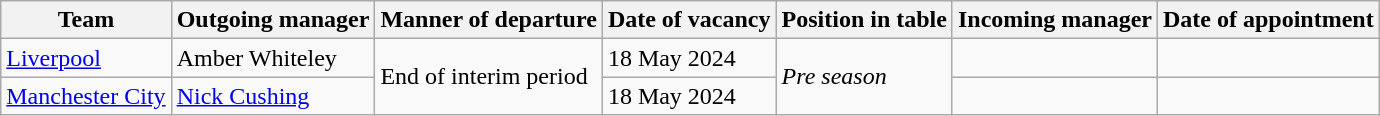<table class="wikitable sortable">
<tr>
<th>Team</th>
<th>Outgoing manager</th>
<th>Manner of departure</th>
<th>Date of vacancy</th>
<th>Position in table</th>
<th>Incoming manager</th>
<th>Date of appointment</th>
</tr>
<tr>
<td><a href='#'>Liverpool</a></td>
<td> Amber Whiteley</td>
<td rowspan="2">End of interim period</td>
<td>18 May 2024</td>
<td rowspan="4"><em>Pre season</em></td>
<td></td>
<td></td>
</tr>
<tr>
<td><a href='#'>Manchester City</a></td>
<td> <a href='#'>Nick Cushing</a></td>
<td>18 May 2024</td>
<td></td>
<td></td>
</tr>
</table>
